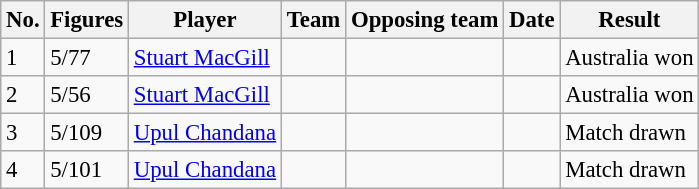<table class="wikitable sortable" style="font-size:95%">
<tr>
<th>No.</th>
<th>Figures</th>
<th>Player</th>
<th>Team</th>
<th>Opposing team</th>
<th>Date</th>
<th>Result</th>
</tr>
<tr>
<td>1</td>
<td>5/77</td>
<td><a href='#'>Stuart MacGill</a></td>
<td></td>
<td></td>
<td></td>
<td>Australia won</td>
</tr>
<tr>
<td>2</td>
<td>5/56</td>
<td><a href='#'>Stuart MacGill</a></td>
<td></td>
<td></td>
<td></td>
<td>Australia won</td>
</tr>
<tr>
<td>3</td>
<td>5/109</td>
<td><a href='#'>Upul Chandana</a></td>
<td></td>
<td></td>
<td></td>
<td>Match drawn</td>
</tr>
<tr>
<td>4</td>
<td>5/101</td>
<td><a href='#'>Upul Chandana</a></td>
<td></td>
<td></td>
<td></td>
<td>Match drawn</td>
</tr>
</table>
